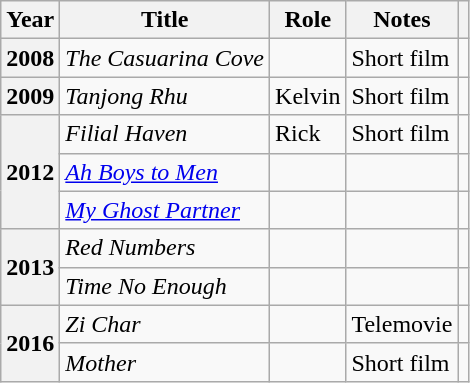<table class="wikitable sortable plainrowheaders">
<tr>
<th scope="col">Year</th>
<th scope="col">Title</th>
<th scope="col">Role</th>
<th scope="col" class="unsortable">Notes</th>
<th scope="col" class="unsortable"></th>
</tr>
<tr>
<th scope="row" rowspan="1">2008</th>
<td><em>The Casuarina Cove</em></td>
<td></td>
<td>Short film</td>
<td></td>
</tr>
<tr>
<th scope="row" rowspan="1">2009</th>
<td><em>Tanjong Rhu</em></td>
<td>Kelvin</td>
<td>Short film</td>
<td></td>
</tr>
<tr>
<th scope="row" rowspan="3">2012</th>
<td><em>Filial Haven</em></td>
<td>Rick</td>
<td>Short film</td>
<td></td>
</tr>
<tr>
<td><em><a href='#'>Ah Boys to Men</a></em></td>
<td></td>
<td></td>
<td></td>
</tr>
<tr>
<td><em><a href='#'>My Ghost Partner</a></em></td>
<td></td>
<td></td>
<td></td>
</tr>
<tr>
<th scope="row" rowspan="2">2013</th>
<td><em>Red Numbers</em></td>
<td></td>
<td></td>
<td></td>
</tr>
<tr>
<td><em>Time No Enough</em></td>
<td></td>
<td></td>
<td></td>
</tr>
<tr>
<th scope="row" rowspan="2">2016</th>
<td><em>Zi Char</em></td>
<td></td>
<td>Telemovie</td>
<td></td>
</tr>
<tr>
<td><em>Mother</em></td>
<td></td>
<td>Short film</td>
<td></td>
</tr>
</table>
